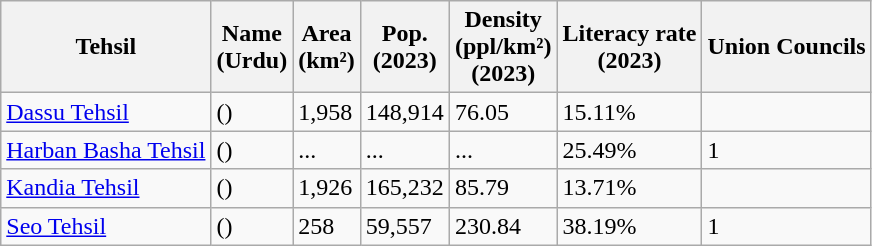<table class="wikitable sortable static-row-numbers static-row-header-hash">
<tr>
<th>Tehsil</th>
<th>Name<br>(Urdu)</th>
<th>Area<br>(km²)</th>
<th>Pop.<br>(2023)</th>
<th>Density<br>(ppl/km²)<br>(2023)</th>
<th>Literacy rate<br>(2023)</th>
<th>Union Councils</th>
</tr>
<tr>
<td><a href='#'>Dassu Tehsil</a></td>
<td>()</td>
<td>1,958</td>
<td>148,914</td>
<td>76.05</td>
<td>15.11%</td>
<td></td>
</tr>
<tr>
<td><a href='#'>Harban Basha Tehsil</a></td>
<td>()</td>
<td>...</td>
<td>...</td>
<td>...</td>
<td>25.49%</td>
<td>1</td>
</tr>
<tr>
<td><a href='#'>Kandia Tehsil</a></td>
<td>()</td>
<td>1,926</td>
<td>165,232</td>
<td>85.79</td>
<td>13.71%</td>
<td></td>
</tr>
<tr>
<td><a href='#'>Seo Tehsil</a></td>
<td>()</td>
<td>258</td>
<td>59,557</td>
<td>230.84</td>
<td>38.19%</td>
<td>1</td>
</tr>
</table>
